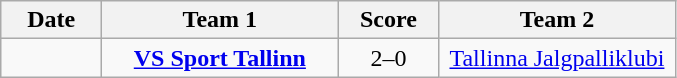<table class="wikitable" style="text-align: center">
<tr>
<th width=60px>Date</th>
<th width=150px>Team 1</th>
<th width=60px>Score</th>
<th width=150px>Team 2</th>
</tr>
<tr>
<td></td>
<td><strong><a href='#'>VS Sport Tallinn</a></strong></td>
<td>2–0</td>
<td><a href='#'>Tallinna Jalgpalliklubi</a></td>
</tr>
</table>
